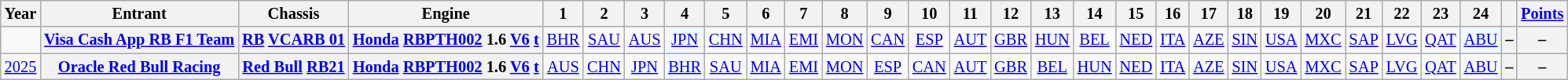<table class="wikitable" style="text-align:center; font-size:85%">
<tr>
<th>Year</th>
<th>Entrant</th>
<th>Chassis</th>
<th>Engine</th>
<th>1</th>
<th>2</th>
<th>3</th>
<th>4</th>
<th>5</th>
<th>6</th>
<th>7</th>
<th>8</th>
<th>9</th>
<th>10</th>
<th>11</th>
<th>12</th>
<th>13</th>
<th>14</th>
<th>15</th>
<th>16</th>
<th>17</th>
<th>18</th>
<th>19</th>
<th>20</th>
<th>21</th>
<th>22</th>
<th>23</th>
<th>24</th>
<th></th>
<th><a href='#'>Points</a></th>
</tr>
<tr>
<td></td>
<th nowrap><a href='#'>Visa Cash App RB F1 Team</a></th>
<th nowrap><a href='#'>RB</a> <a href='#'>VCARB 01</a></th>
<th nowrap><a href='#'>Honda</a> <a href='#'>RBPTH002</a> 1.6 <a href='#'>V6</a> <a href='#'>t</a></th>
<td><a href='#'>BHR</a></td>
<td><a href='#'>SAU</a></td>
<td><a href='#'>AUS</a></td>
<td style="background:#F1F8FF;"><a href='#'>JPN</a><br></td>
<td><a href='#'>CHN</a></td>
<td><a href='#'>MIA</a></td>
<td><a href='#'>EMI</a></td>
<td><a href='#'>MON</a></td>
<td><a href='#'>CAN</a></td>
<td><a href='#'>ESP</a></td>
<td><a href='#'>AUT</a></td>
<td><a href='#'>GBR</a></td>
<td><a href='#'>HUN</a></td>
<td><a href='#'>BEL</a></td>
<td><a href='#'>NED</a></td>
<td><a href='#'>ITA</a></td>
<td><a href='#'>AZE</a></td>
<td><a href='#'>SIN</a></td>
<td><a href='#'>USA</a></td>
<td><a href='#'>MXC</a></td>
<td><a href='#'>SAP</a></td>
<td><a href='#'>LVG</a></td>
<td><a href='#'>QAT</a></td>
<td style="background:#F1F8FF;"><a href='#'>ABU</a><br></td>
<th>–</th>
<th>–</th>
</tr>
<tr>
<td><a href='#'>2025</a></td>
<th><a href='#'>Oracle Red Bull Racing</a></th>
<th><a href='#'>Red Bull</a> <a href='#'>RB21</a></th>
<th><a href='#'>Honda</a> <a href='#'>RBPTH002</a> 1.6 <a href='#'>V6</a> <a href='#'>t</a></th>
<td><a href='#'>AUS</a></td>
<td><a href='#'>CHN</a></td>
<td><a href='#'>JPN</a></td>
<td style="background:#F1F8FF;"><a href='#'>BHR</a><br></td>
<td><a href='#'>SAU</a></td>
<td><a href='#'>MIA</a></td>
<td><a href='#'>EMI</a></td>
<td><a href='#'>MON</a></td>
<td><a href='#'>ESP</a></td>
<td><a href='#'>CAN</a></td>
<td><a href='#'>AUT</a></td>
<td><a href='#'>GBR</a></td>
<td><a href='#'>BEL</a></td>
<td><a href='#'>HUN</a></td>
<td><a href='#'>NED</a></td>
<td><a href='#'>ITA</a></td>
<td><a href='#'>AZE</a></td>
<td><a href='#'>SIN</a></td>
<td><a href='#'>USA</a></td>
<td><a href='#'>MXC</a></td>
<td><a href='#'>SAP</a></td>
<td><a href='#'>LVG</a></td>
<td><a href='#'>QAT</a></td>
<td><a href='#'>ABU</a></td>
<th>–</th>
<th>–</th>
</tr>
</table>
